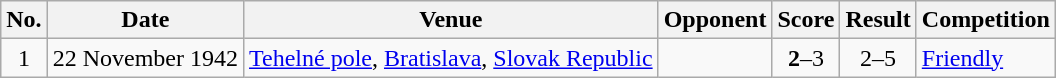<table class="wikitable plainrowheaders">
<tr>
<th>No.</th>
<th>Date</th>
<th>Venue</th>
<th>Opponent</th>
<th>Score</th>
<th>Result</th>
<th>Competition</th>
</tr>
<tr>
<td align="center">1</td>
<td>22 November 1942</td>
<td><a href='#'>Tehelné pole</a>, <a href='#'>Bratislava</a>, <a href='#'>Slovak Republic</a></td>
<td></td>
<td align="center"><strong>2</strong>–3</td>
<td align="center">2–5</td>
<td><a href='#'>Friendly</a></td>
</tr>
</table>
